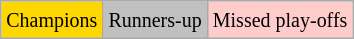<table class="wikitable" align="left">
<tr>
<td bgcolor=gold><small>Champions</small></td>
<td bgcolor=silver><small>Runners-up</small></td>
<td bgcolor="#FFCCCC"><small>Missed play-offs</small></td>
</tr>
</table>
